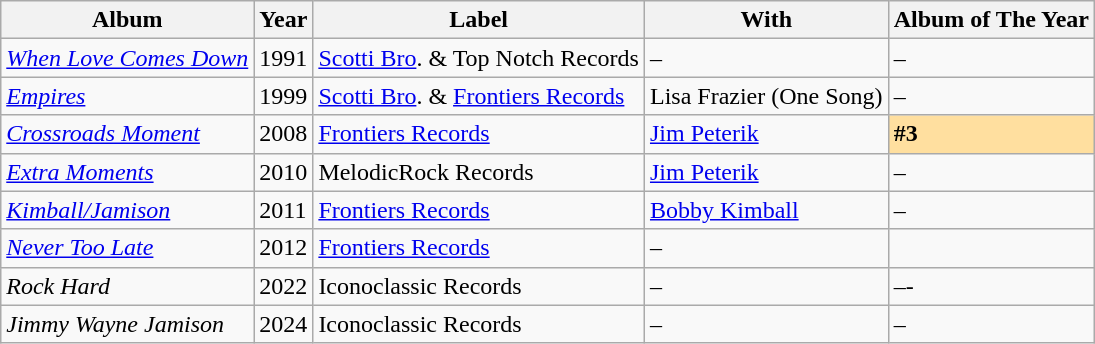<table class="wikitable">
<tr>
<th>Album</th>
<th>Year</th>
<th>Label</th>
<th>With</th>
<th>Album of The Year</th>
</tr>
<tr>
<td><em><a href='#'>When Love Comes Down</a></em></td>
<td>1991</td>
<td><a href='#'>Scotti Bro</a>. & Top Notch Records</td>
<td>–</td>
<td>–</td>
</tr>
<tr>
<td><em><a href='#'>Empires</a></em></td>
<td>1999</td>
<td><a href='#'>Scotti Bro</a>. & <a href='#'>Frontiers Records</a></td>
<td>Lisa Frazier (One Song)</td>
<td>–</td>
</tr>
<tr>
<td><em><a href='#'>Crossroads Moment</a></em></td>
<td>2008</td>
<td><a href='#'>Frontiers Records</a></td>
<td><a href='#'>Jim Peterik</a></td>
<td style="background:#FFDF9F;"><strong>#3</strong></td>
</tr>
<tr>
<td><em><a href='#'>Extra Moments</a></em></td>
<td>2010</td>
<td>MelodicRock Records</td>
<td><a href='#'>Jim Peterik</a></td>
<td>–</td>
</tr>
<tr>
<td><em><a href='#'>Kimball/Jamison</a></em></td>
<td>2011</td>
<td><a href='#'>Frontiers Records</a></td>
<td><a href='#'>Bobby Kimball</a></td>
<td>–</td>
</tr>
<tr>
<td><em><a href='#'>Never Too Late</a></em></td>
<td>2012</td>
<td><a href='#'>Frontiers Records</a></td>
<td>–</td>
</tr>
<tr>
<td><em>Rock Hard</em></td>
<td>2022</td>
<td>Iconoclassic Records</td>
<td>–</td>
<td>–-</td>
</tr>
<tr>
<td><em>Jimmy Wayne Jamison</em></td>
<td>2024</td>
<td>Iconoclassic Records</td>
<td>–</td>
<td>–</td>
</tr>
</table>
